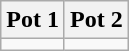<table class="wikitable">
<tr>
<th>Pot 1</th>
<th>Pot 2</th>
</tr>
<tr>
<td valign=top></td>
<td valign=top></td>
</tr>
</table>
